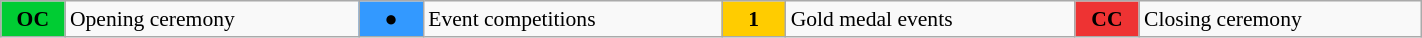<table class="wikitable" style="margin:0.5em auto; font-size:90%; position:relative; width:75%;">
<tr>
<td style="width:2.5em; background-color:#00cc33; text-align:center;"><strong>OC</strong></td>
<td>Opening ceremony</td>
<td style="width:2.5em; background-color:#3399ff; text-align:center;">●</td>
<td>Event competitions</td>
<td style="width:2.5em; background-color:#ffcc00; text-align:center;"><strong>1</strong></td>
<td>Gold medal events</td>
<td style="width:2.5em; background-color:#ee3333; text-align:center;"><strong>CC</strong></td>
<td>Closing ceremony</td>
</tr>
</table>
